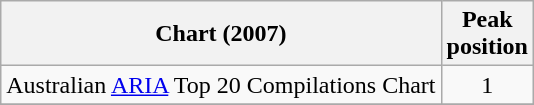<table class="wikitable">
<tr>
<th>Chart (2007)</th>
<th>Peak<br>position</th>
</tr>
<tr>
<td>Australian <a href='#'>ARIA</a> Top 20 Compilations Chart</td>
<td align="center">1</td>
</tr>
<tr>
</tr>
</table>
